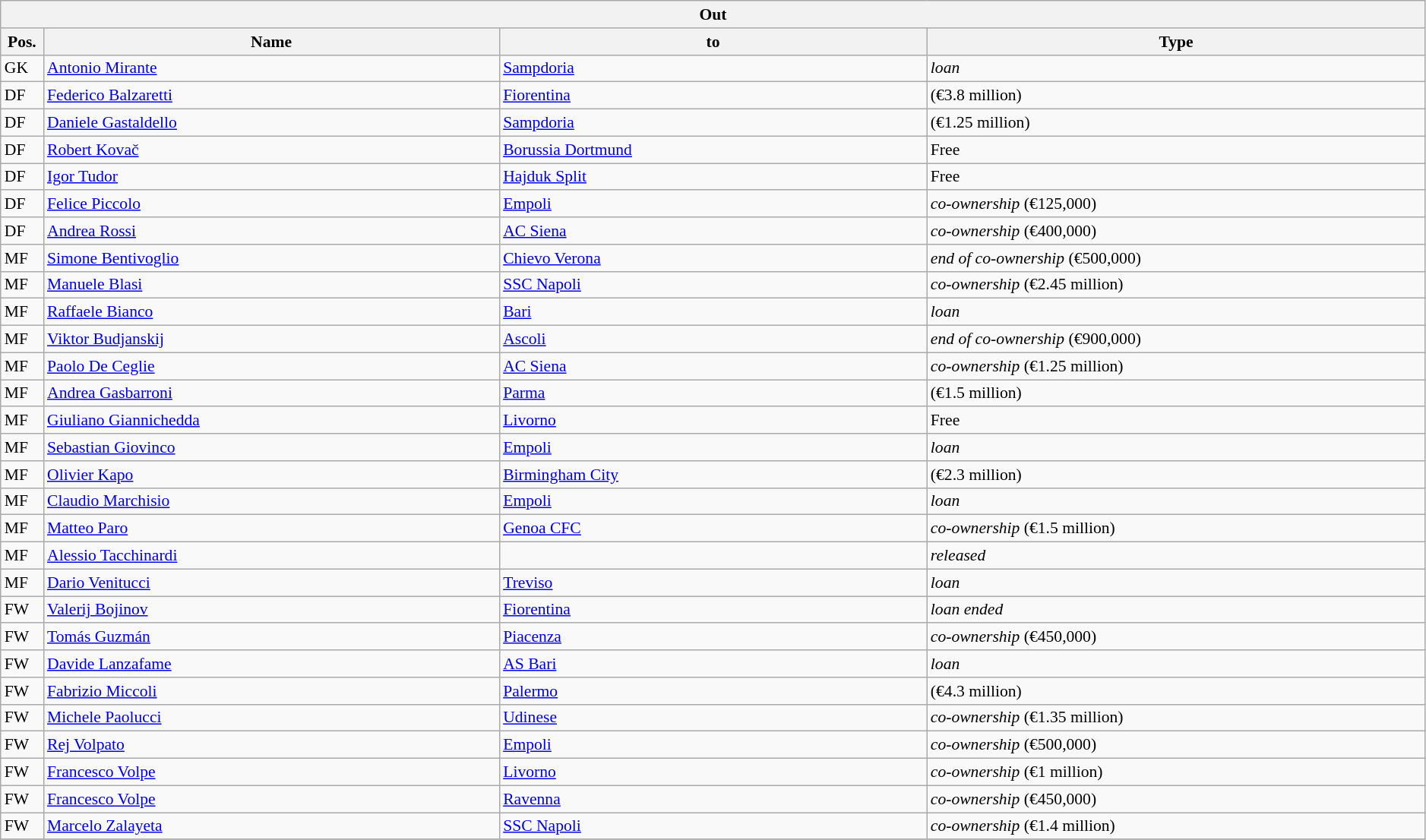<table class="wikitable" style="font-size:90%;width:99%;">
<tr>
<th colspan="4">Out</th>
</tr>
<tr>
<th width=3%>Pos.</th>
<th width=32%>Name</th>
<th width=30%>to</th>
<th width=35%>Type</th>
</tr>
<tr>
<td>GK</td>
<td><a href='#'>Antonio Mirante</a></td>
<td><a href='#'>Sampdoria</a></td>
<td><em>loan</em></td>
</tr>
<tr>
<td>DF</td>
<td><a href='#'>Federico Balzaretti</a></td>
<td><a href='#'>Fiorentina</a></td>
<td>(€3.8 million)</td>
</tr>
<tr>
<td>DF</td>
<td><a href='#'>Daniele Gastaldello</a></td>
<td><a href='#'>Sampdoria</a></td>
<td>(€1.25 million)</td>
</tr>
<tr>
<td>DF</td>
<td><a href='#'>Robert Kovač</a></td>
<td><a href='#'>Borussia Dortmund</a></td>
<td>Free</td>
</tr>
<tr>
<td>DF</td>
<td><a href='#'>Igor Tudor</a></td>
<td><a href='#'>Hajduk Split</a></td>
<td>Free</td>
</tr>
<tr>
<td>DF</td>
<td><a href='#'>Felice Piccolo</a></td>
<td><a href='#'>Empoli</a></td>
<td><em>co-ownership</em> (€125,000)</td>
</tr>
<tr>
<td>DF</td>
<td><a href='#'>Andrea Rossi</a></td>
<td><a href='#'>AC Siena</a></td>
<td><em>co-ownership</em> (€400,000)</td>
</tr>
<tr>
<td>MF</td>
<td><a href='#'>Simone Bentivoglio</a></td>
<td><a href='#'>Chievo Verona</a></td>
<td><em>end of co-ownership</em> (€500,000)</td>
</tr>
<tr>
<td>MF</td>
<td><a href='#'>Manuele Blasi</a></td>
<td><a href='#'>SSC Napoli</a></td>
<td><em>co-ownership</em> (€2.45 million)</td>
</tr>
<tr>
<td>MF</td>
<td><a href='#'>Raffaele Bianco</a></td>
<td><a href='#'>Bari</a></td>
<td><em>loan</em></td>
</tr>
<tr>
<td>MF</td>
<td><a href='#'>Viktor Budjanskij</a></td>
<td><a href='#'>Ascoli</a></td>
<td><em>end of co-ownership</em> (€900,000)</td>
</tr>
<tr>
<td>MF</td>
<td><a href='#'>Paolo De Ceglie</a></td>
<td><a href='#'>AC Siena</a></td>
<td><em>co-ownership</em> (€1.25 million)</td>
</tr>
<tr>
<td>MF</td>
<td><a href='#'>Andrea Gasbarroni</a></td>
<td><a href='#'>Parma</a></td>
<td>(€1.5 million)</td>
</tr>
<tr>
<td>MF</td>
<td><a href='#'>Giuliano Giannichedda</a></td>
<td><a href='#'> Livorno</a></td>
<td>Free</td>
</tr>
<tr>
<td>MF</td>
<td><a href='#'>Sebastian Giovinco</a></td>
<td><a href='#'>Empoli</a></td>
<td><em>loan</em></td>
</tr>
<tr>
<td>MF</td>
<td><a href='#'>Olivier Kapo</a></td>
<td><a href='#'>Birmingham City</a></td>
<td>(€2.3 million)</td>
</tr>
<tr>
<td>MF</td>
<td><a href='#'>Claudio Marchisio</a></td>
<td><a href='#'>Empoli</a></td>
<td><em>loan</em></td>
</tr>
<tr>
<td>MF</td>
<td><a href='#'>Matteo Paro</a></td>
<td><a href='#'>Genoa CFC</a></td>
<td><em>co-ownership</em> (€1.5 million)</td>
</tr>
<tr>
<td>MF</td>
<td><a href='#'>Alessio Tacchinardi</a></td>
<td></td>
<td><em>released</em></td>
</tr>
<tr>
<td>MF</td>
<td><a href='#'>Dario Venitucci</a></td>
<td><a href='#'>Treviso</a></td>
<td><em>loan</em></td>
</tr>
<tr>
<td>FW</td>
<td><a href='#'>Valerij Bojinov</a></td>
<td><a href='#'>Fiorentina</a></td>
<td><em>loan ended</em></td>
</tr>
<tr>
<td>FW</td>
<td><a href='#'>Tomás Guzmán</a></td>
<td><a href='#'> Piacenza</a></td>
<td><em>co-ownership</em> (€450,000)</td>
</tr>
<tr>
<td>FW</td>
<td><a href='#'>Davide Lanzafame</a></td>
<td><a href='#'>AS Bari</a></td>
<td><em>loan</em></td>
</tr>
<tr>
<td>FW</td>
<td><a href='#'>Fabrizio Miccoli</a></td>
<td><a href='#'>Palermo</a></td>
<td>(€4.3 million)</td>
</tr>
<tr>
<td>FW</td>
<td><a href='#'>Michele Paolucci</a></td>
<td><a href='#'> Udinese</a></td>
<td><em>co-ownership</em> (€1.35 million)</td>
</tr>
<tr>
<td>FW</td>
<td><a href='#'>Rej Volpato</a></td>
<td><a href='#'>Empoli</a></td>
<td><em>co-ownership</em> (€500,000)</td>
</tr>
<tr>
<td>FW</td>
<td><a href='#'>Francesco Volpe</a></td>
<td><a href='#'>Livorno</a></td>
<td><em>co-ownership</em> (€1 million)</td>
</tr>
<tr>
<td>FW</td>
<td><a href='#'>Francesco Volpe</a></td>
<td><a href='#'>Ravenna</a></td>
<td><em>co-ownership</em> (€450,000)</td>
</tr>
<tr>
<td>FW</td>
<td><a href='#'>Marcelo Zalayeta</a></td>
<td><a href='#'>SSC Napoli</a></td>
<td><em>co-ownership</em> (€1.4 million)</td>
</tr>
<tr>
</tr>
</table>
